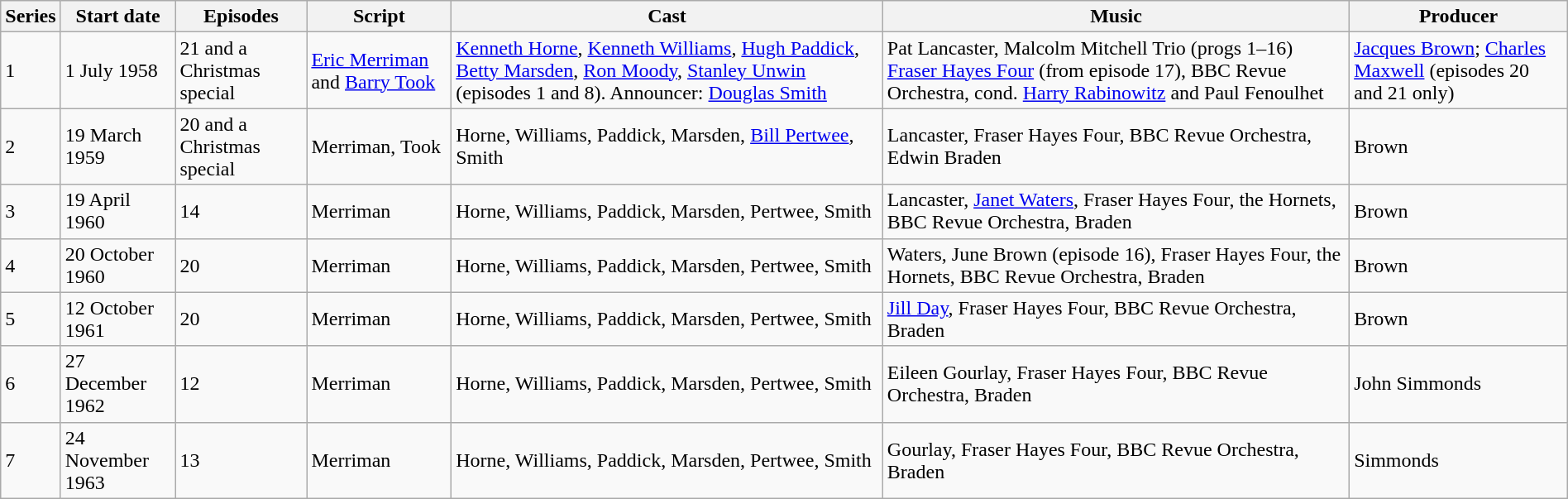<table class="wikitable plainrowheaders" style="text-align: left; margin-right: 0;">
<tr>
<th scope="col">Series</th>
<th scope="col">Start date</th>
<th scope="col">Episodes</th>
<th scope="col">Script</th>
<th scope="col">Cast</th>
<th scope="col">Music</th>
<th scope="col">Producer</th>
</tr>
<tr>
<td>1</td>
<td>1 July 1958</td>
<td>21 and a Christmas special</td>
<td><a href='#'>Eric Merriman</a> and <a href='#'>Barry Took</a></td>
<td><a href='#'>Kenneth Horne</a>, <a href='#'>Kenneth Williams</a>, <a href='#'>Hugh Paddick</a>, <a href='#'>Betty Marsden</a>, <a href='#'>Ron Moody</a>, <a href='#'>Stanley Unwin</a> (episodes 1 and 8). Announcer: <a href='#'>Douglas Smith</a></td>
<td>Pat Lancaster, Malcolm Mitchell Trio (progs 1–16) <a href='#'>Fraser Hayes Four</a> (from episode 17), BBC Revue Orchestra, cond. <a href='#'>Harry Rabinowitz</a> and Paul Fenoulhet</td>
<td><a href='#'>Jacques Brown</a>; <a href='#'>Charles Maxwell</a> (episodes 20 and 21 only)</td>
</tr>
<tr>
<td>2</td>
<td>19 March 1959</td>
<td>20 and a Christmas special</td>
<td>Merriman, Took</td>
<td>Horne, Williams, Paddick, Marsden, <a href='#'>Bill Pertwee</a>, Smith</td>
<td>Lancaster, Fraser Hayes Four, BBC Revue Orchestra, Edwin Braden</td>
<td>Brown</td>
</tr>
<tr>
<td>3</td>
<td>19 April 1960</td>
<td>14</td>
<td>Merriman</td>
<td>Horne, Williams, Paddick, Marsden, Pertwee, Smith</td>
<td>Lancaster, <a href='#'>Janet Waters</a>, Fraser Hayes Four, the Hornets, BBC Revue Orchestra, Braden</td>
<td>Brown</td>
</tr>
<tr>
<td>4</td>
<td>20 October 1960</td>
<td>20</td>
<td>Merriman</td>
<td>Horne, Williams, Paddick, Marsden, Pertwee, Smith</td>
<td>Waters, June Brown (episode 16), Fraser Hayes Four, the Hornets, BBC Revue Orchestra, Braden</td>
<td>Brown</td>
</tr>
<tr>
<td>5</td>
<td>12 October 1961</td>
<td>20</td>
<td>Merriman</td>
<td>Horne, Williams, Paddick, Marsden, Pertwee, Smith</td>
<td><a href='#'>Jill Day</a>, Fraser Hayes Four, BBC Revue Orchestra, Braden</td>
<td>Brown</td>
</tr>
<tr>
<td>6</td>
<td>27 December 1962</td>
<td>12</td>
<td>Merriman</td>
<td>Horne, Williams, Paddick, Marsden, Pertwee, Smith</td>
<td>Eileen Gourlay, Fraser Hayes Four, BBC Revue Orchestra, Braden</td>
<td>John Simmonds</td>
</tr>
<tr>
<td>7</td>
<td>24 November 1963</td>
<td>13</td>
<td>Merriman</td>
<td>Horne, Williams, Paddick, Marsden, Pertwee, Smith</td>
<td>Gourlay, Fraser Hayes Four, BBC Revue Orchestra, Braden</td>
<td>Simmonds</td>
</tr>
</table>
